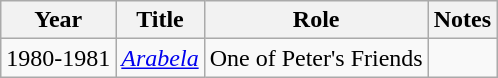<table class="wikitable sortable">
<tr>
<th>Year</th>
<th>Title</th>
<th>Role</th>
<th class="unsortable">Notes</th>
</tr>
<tr>
<td>1980-1981</td>
<td><em><a href='#'>Arabela</a></em></td>
<td>One of Peter's Friends</td>
<td></td>
</tr>
</table>
